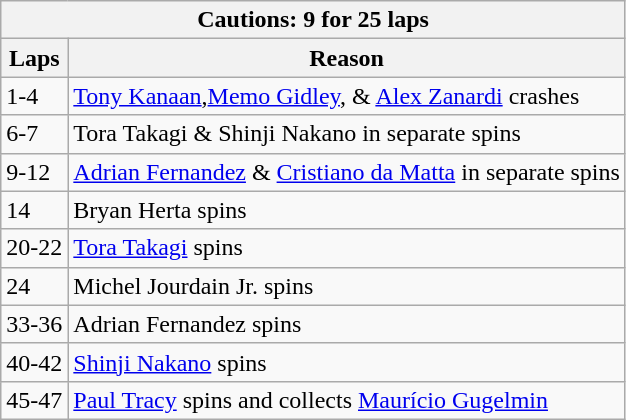<table class="wikitable">
<tr>
<th colspan=2>Cautions: 9 for 25 laps </th>
</tr>
<tr>
<th>Laps</th>
<th>Reason</th>
</tr>
<tr>
<td>1-4</td>
<td><a href='#'>Tony Kanaan</a>,<a href='#'>Memo Gidley</a>, & <a href='#'>Alex Zanardi</a> crashes</td>
</tr>
<tr>
<td>6-7</td>
<td>Tora Takagi & Shinji Nakano in separate spins</td>
</tr>
<tr>
<td>9-12</td>
<td><a href='#'>Adrian Fernandez</a> & <a href='#'>Cristiano da Matta</a> in separate spins</td>
</tr>
<tr>
<td>14</td>
<td>Bryan Herta spins</td>
</tr>
<tr>
<td>20-22</td>
<td><a href='#'>Tora Takagi</a> spins</td>
</tr>
<tr>
<td>24</td>
<td>Michel Jourdain Jr. spins</td>
</tr>
<tr>
<td>33-36</td>
<td>Adrian Fernandez spins</td>
</tr>
<tr>
<td>40-42</td>
<td><a href='#'>Shinji Nakano</a> spins</td>
</tr>
<tr>
<td>45-47</td>
<td><a href='#'>Paul Tracy</a> spins and collects <a href='#'>Maurício Gugelmin</a></td>
</tr>
</table>
